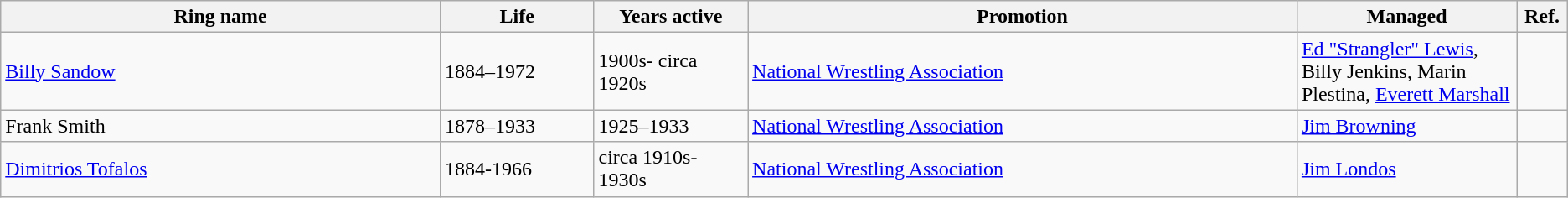<table class="wikitable sortable" style="font-size: 100%">
<tr>
<th width="20%"><strong>Ring name</strong><br></th>
<th width="7%"><strong>Life</strong></th>
<th width="7%"><strong>Years active</strong></th>
<th width="25%"><strong>Promotion</strong></th>
<th width="10%"><strong>Managed</strong></th>
<th width="1%"><strong>Ref.</strong></th>
</tr>
<tr>
<td><a href='#'>Billy Sandow</a><br></td>
<td>1884–1972</td>
<td>1900s- circa 1920s</td>
<td><a href='#'>National Wrestling Association</a></td>
<td><a href='#'>Ed "Strangler" Lewis</a>, Billy Jenkins, Marin Plestina, <a href='#'>Everett Marshall</a></td>
<td></td>
</tr>
<tr>
<td>Frank Smith<br></td>
<td>1878–1933</td>
<td>1925–1933</td>
<td><a href='#'>National Wrestling Association</a></td>
<td><a href='#'>Jim Browning</a></td>
<td></td>
</tr>
<tr>
<td><a href='#'>Dimitrios Tofalos</a></td>
<td>1884-1966</td>
<td>circa 1910s-1930s</td>
<td><a href='#'>National Wrestling Association</a></td>
<td><a href='#'>Jim Londos</a></td>
<td></td>
</tr>
</table>
